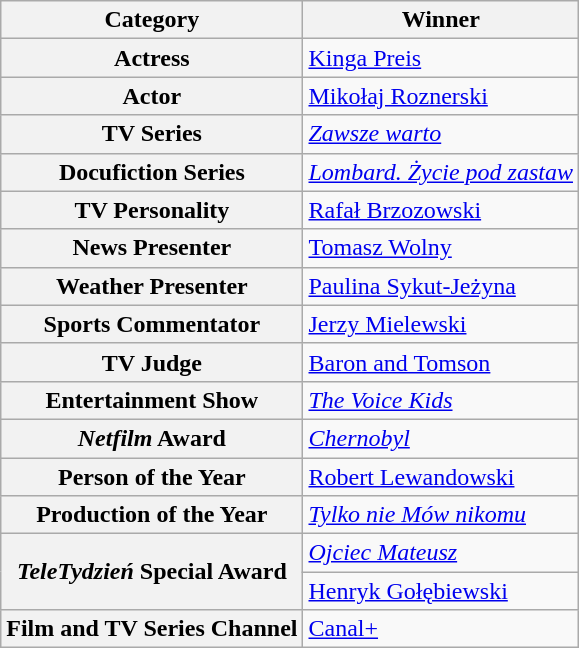<table class="wikitable">
<tr>
<th>Category</th>
<th>Winner</th>
</tr>
<tr>
<th scope="row">Actress</th>
<td><a href='#'>Kinga Preis</a></td>
</tr>
<tr>
<th scope="row">Actor</th>
<td><a href='#'>Mikołaj Roznerski</a></td>
</tr>
<tr>
<th scope="row">TV Series</th>
<td><em><a href='#'>Zawsze warto</a></em></td>
</tr>
<tr>
<th scop="row">Docufiction Series</th>
<td><em><a href='#'>Lombard. Życie pod zastaw</a></em></td>
</tr>
<tr>
<th scope="row">TV Personality</th>
<td><a href='#'>Rafał Brzozowski</a></td>
</tr>
<tr>
<th scope="row">News Presenter</th>
<td><a href='#'>Tomasz Wolny</a></td>
</tr>
<tr>
<th scope="row">Weather Presenter</th>
<td><a href='#'>Paulina Sykut-Jeżyna</a></td>
</tr>
<tr>
<th scope="row">Sports Commentator</th>
<td><a href='#'>Jerzy Mielewski</a></td>
</tr>
<tr>
<th scope="row">TV Judge</th>
<td><a href='#'>Baron and Tomson</a></td>
</tr>
<tr>
<th scope="row">Entertainment Show</th>
<td><em><a href='#'>The Voice Kids</a></em></td>
</tr>
<tr>
<th scope="row"><em>Netfilm</em> Award</th>
<td><em><a href='#'>Chernobyl</a></em></td>
</tr>
<tr>
<th scope="row">Person of the Year</th>
<td><a href='#'>Robert Lewandowski</a></td>
</tr>
<tr>
<th scope="row">Production of the Year</th>
<td><em><a href='#'>Tylko nie Mów nikomu</a></em></td>
</tr>
<tr>
<th scope="row" rowspan="2"><em>TeleTydzień</em> Special Award</th>
<td><em><a href='#'>Ojciec Mateusz</a></em></td>
</tr>
<tr>
<td><a href='#'>Henryk Gołębiewski</a></td>
</tr>
<tr>
<th scope="row">Film and TV Series Channel</th>
<td><a href='#'>Canal+</a></td>
</tr>
</table>
